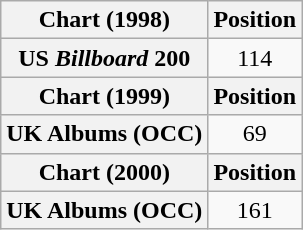<table class="wikitable plainrowheaders" style="text-align:center;">
<tr>
<th scope="col">Chart (1998)</th>
<th scope="col">Position</th>
</tr>
<tr>
<th scope="row">US <em>Billboard</em> 200</th>
<td>114</td>
</tr>
<tr>
<th>Chart (1999)</th>
<th>Position</th>
</tr>
<tr>
<th scope="row">UK Albums (OCC)</th>
<td>69</td>
</tr>
<tr>
<th>Chart (2000)</th>
<th>Position</th>
</tr>
<tr>
<th scope="row">UK Albums (OCC)</th>
<td>161</td>
</tr>
</table>
